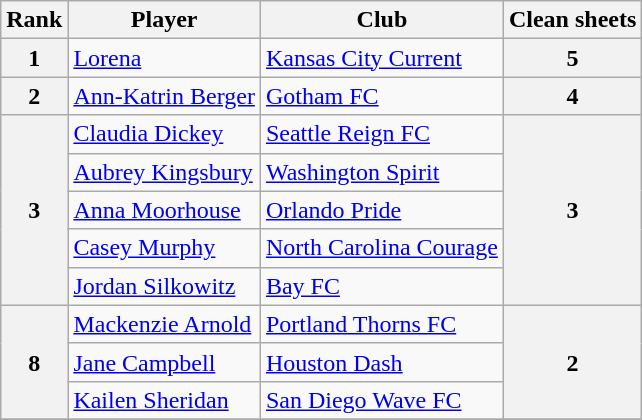<table class="wikitable">
<tr>
<th scope="col">Rank</th>
<th scope="col">Player</th>
<th scope="col">Club</th>
<th scope="col">Clean sheets</th>
</tr>
<tr>
<th rowspan=1 scope="row">1</th>
<td> <a href='#'>Lorena</a></td>
<td><a href='#'>Kansas City Current</a></td>
<th rowspan=1 scope="row">5</th>
</tr>
<tr>
<th rowspan=1 scope="row">2</th>
<td> <a href='#'>Ann-Katrin Berger</a></td>
<td><a href='#'>Gotham FC</a></td>
<th rowspan=1 scope="row">4</th>
</tr>
<tr>
<th rowspan=5 scope="row">3</th>
<td> <a href='#'>Claudia Dickey</a></td>
<td><a href='#'>Seattle Reign FC</a></td>
<th rowspan=5 scope="row">3</th>
</tr>
<tr>
<td> <a href='#'>Aubrey Kingsbury</a></td>
<td><a href='#'>Washington Spirit</a></td>
</tr>
<tr>
<td> <a href='#'>Anna Moorhouse</a></td>
<td><a href='#'>Orlando Pride</a></td>
</tr>
<tr>
<td> <a href='#'>Casey Murphy</a></td>
<td><a href='#'>North Carolina Courage</a></td>
</tr>
<tr>
<td> <a href='#'>Jordan Silkowitz</a></td>
<td><a href='#'>Bay FC</a></td>
</tr>
<tr>
<th rowspan=3 scope="row">8</th>
<td> <a href='#'>Mackenzie Arnold</a></td>
<td><a href='#'>Portland Thorns FC</a></td>
<th rowspan=3 scope="row">2</th>
</tr>
<tr>
<td> <a href='#'>Jane Campbell</a></td>
<td><a href='#'>Houston Dash</a></td>
</tr>
<tr>
<td> <a href='#'>Kailen Sheridan</a></td>
<td><a href='#'>San Diego Wave FC</a></td>
</tr>
<tr>
</tr>
</table>
